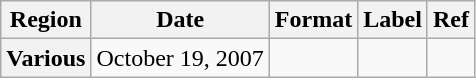<table class="wikitable plainrowheaders">
<tr>
<th scope="col">Region</th>
<th scope="col">Date</th>
<th scope="col">Format</th>
<th scope="col">Label</th>
<th scope="col">Ref</th>
</tr>
<tr>
<th scope="row">Various</th>
<td>October 19, 2007</td>
<td></td>
<td></td>
<td></td>
</tr>
</table>
